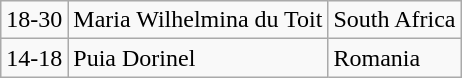<table class="wikitable">
<tr>
<td>18-30</td>
<td>Maria Wilhelmina du Toit</td>
<td>South Africa</td>
</tr>
<tr>
<td>14-18</td>
<td>Puia Dorinel</td>
<td>Romania</td>
</tr>
</table>
